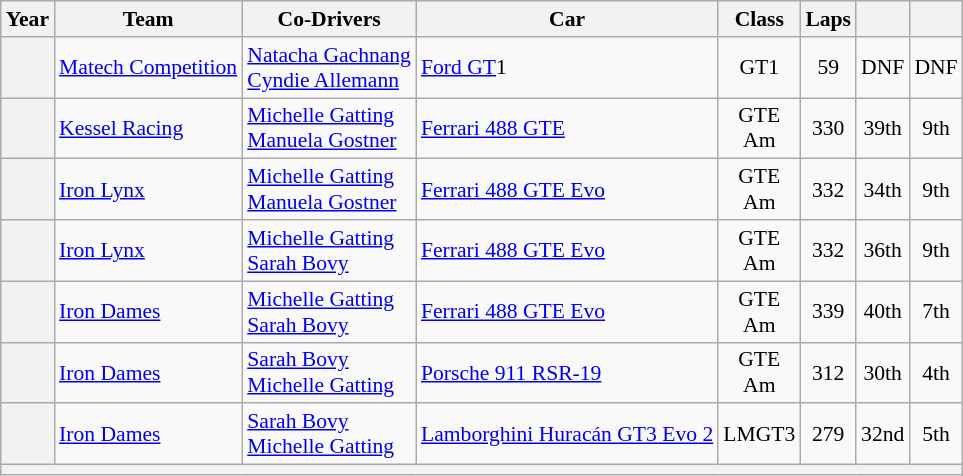<table class="wikitable" style="text-align:center; font-size:90%">
<tr>
<th>Year</th>
<th>Team</th>
<th>Co-Drivers</th>
<th>Car</th>
<th>Class</th>
<th>Laps</th>
<th></th>
<th></th>
</tr>
<tr>
<th></th>
<td align=left> <a href='#'>Matech Competition</a></td>
<td align=left> <a href='#'>Natacha Gachnang</a><br> <a href='#'>Cyndie Allemann</a></td>
<td align=left><a href='#'>Ford GT</a>1</td>
<td>GT1</td>
<td>59</td>
<td>DNF</td>
<td>DNF</td>
</tr>
<tr>
<th></th>
<td align="left"> <a href='#'>Kessel Racing</a></td>
<td align="left"> <a href='#'>Michelle Gatting</a><br> <a href='#'>Manuela Gostner</a></td>
<td align="left"><a href='#'>Ferrari 488 GTE</a></td>
<td>GTE<br>Am</td>
<td>330</td>
<td>39th</td>
<td>9th</td>
</tr>
<tr>
<th></th>
<td align="left"> <a href='#'>Iron Lynx</a></td>
<td align="left"> <a href='#'>Michelle Gatting</a><br> <a href='#'>Manuela Gostner</a></td>
<td align="left"><a href='#'>Ferrari 488 GTE Evo</a></td>
<td>GTE<br>Am</td>
<td>332</td>
<td>34th</td>
<td>9th</td>
</tr>
<tr>
<th></th>
<td align="left"> <a href='#'>Iron Lynx</a></td>
<td align="left"> <a href='#'>Michelle Gatting</a><br> <a href='#'>Sarah Bovy</a></td>
<td align="left"><a href='#'>Ferrari 488 GTE Evo</a></td>
<td>GTE<br>Am</td>
<td>332</td>
<td>36th</td>
<td>9th</td>
</tr>
<tr>
<th></th>
<td align="left"> <a href='#'>Iron Dames</a></td>
<td align="left"> <a href='#'>Michelle Gatting</a><br> <a href='#'>Sarah Bovy</a></td>
<td align="left"><a href='#'>Ferrari 488 GTE Evo</a></td>
<td>GTE<br>Am</td>
<td>339</td>
<td>40th</td>
<td>7th</td>
</tr>
<tr>
<th></th>
<td align="left"> <a href='#'>Iron Dames</a></td>
<td align="left"> <a href='#'>Sarah Bovy</a><br> <a href='#'>Michelle Gatting</a></td>
<td align="left"><a href='#'>Porsche 911 RSR-19</a></td>
<td>GTE<br>Am</td>
<td>312</td>
<td>30th</td>
<td>4th</td>
</tr>
<tr>
<th></th>
<td align="left"nowrap> <a href='#'>Iron Dames</a></td>
<td align="left"nowrap> <a href='#'>Sarah Bovy</a><br> <a href='#'>Michelle Gatting</a></td>
<td align="left"nowrap><a href='#'>Lamborghini Huracán GT3 Evo 2</a></td>
<td>LMGT3</td>
<td>279</td>
<td>32nd</td>
<td>5th</td>
</tr>
<tr>
<th colspan="8"></th>
</tr>
</table>
